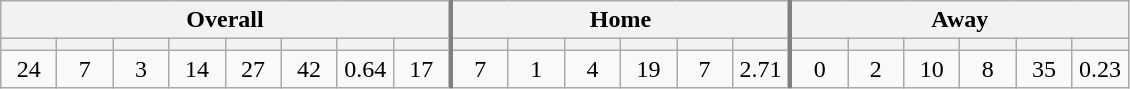<table class="wikitable" style="text-align: center;">
<tr>
<th colspan=8 style="border-right:3px solid grey;">Overall</th>
<th colspan=6 style="border-right:3px solid grey;">Home</th>
<th colspan=6>Away</th>
</tr>
<tr>
<th width=30></th>
<th width=30></th>
<th width=30></th>
<th width=30></th>
<th width=30></th>
<th width=30></th>
<th width=30></th>
<th width=30 style="border-right:3px solid grey;"></th>
<th width=30></th>
<th width=30></th>
<th width=30></th>
<th width=30></th>
<th width=30></th>
<th width=30 style="border-right:3px solid grey;"></th>
<th width=30></th>
<th width=30></th>
<th width=30></th>
<th width=30></th>
<th width=30></th>
<th width=30></th>
</tr>
<tr>
<td>24</td>
<td>7</td>
<td>3</td>
<td>14</td>
<td>27</td>
<td>42</td>
<td>0.64</td>
<td>17</td>
<td style="border-left:3px solid grey;">7</td>
<td>1</td>
<td>4</td>
<td>19</td>
<td>7</td>
<td>2.71</td>
<td style="border-left:3px solid grey;">0</td>
<td>2</td>
<td>10</td>
<td>8</td>
<td>35</td>
<td>0.23</td>
</tr>
</table>
